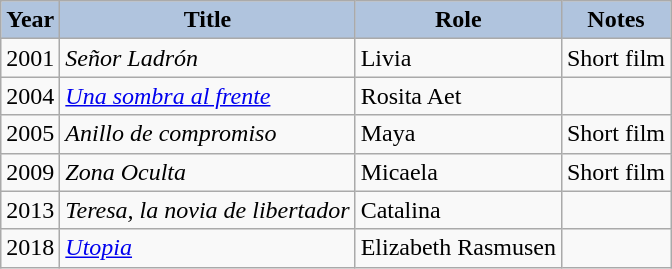<table class="wikitable">
<tr>
<th style="background:#B0C4DE;">Year</th>
<th style="background:#B0C4DE;">Title</th>
<th style="background:#B0C4DE;">Role</th>
<th style="background:#B0C4DE;">Notes</th>
</tr>
<tr>
<td>2001</td>
<td><em>Señor Ladrón</em></td>
<td>Livia</td>
<td>Short film</td>
</tr>
<tr>
<td>2004</td>
<td><em><a href='#'>Una sombra al frente</a></em></td>
<td>Rosita Aet</td>
<td></td>
</tr>
<tr>
<td>2005</td>
<td><em>Anillo de compromiso</em></td>
<td>Maya</td>
<td>Short film</td>
</tr>
<tr>
<td>2009</td>
<td><em>Zona Oculta</em></td>
<td>Micaela</td>
<td>Short film</td>
</tr>
<tr>
<td>2013</td>
<td><em>Teresa, la novia de libertador</em></td>
<td>Catalina</td>
<td></td>
</tr>
<tr>
<td>2018</td>
<td><a href='#'><em>Utopia</em></a></td>
<td>Elizabeth Rasmusen</td>
<td></td>
</tr>
</table>
